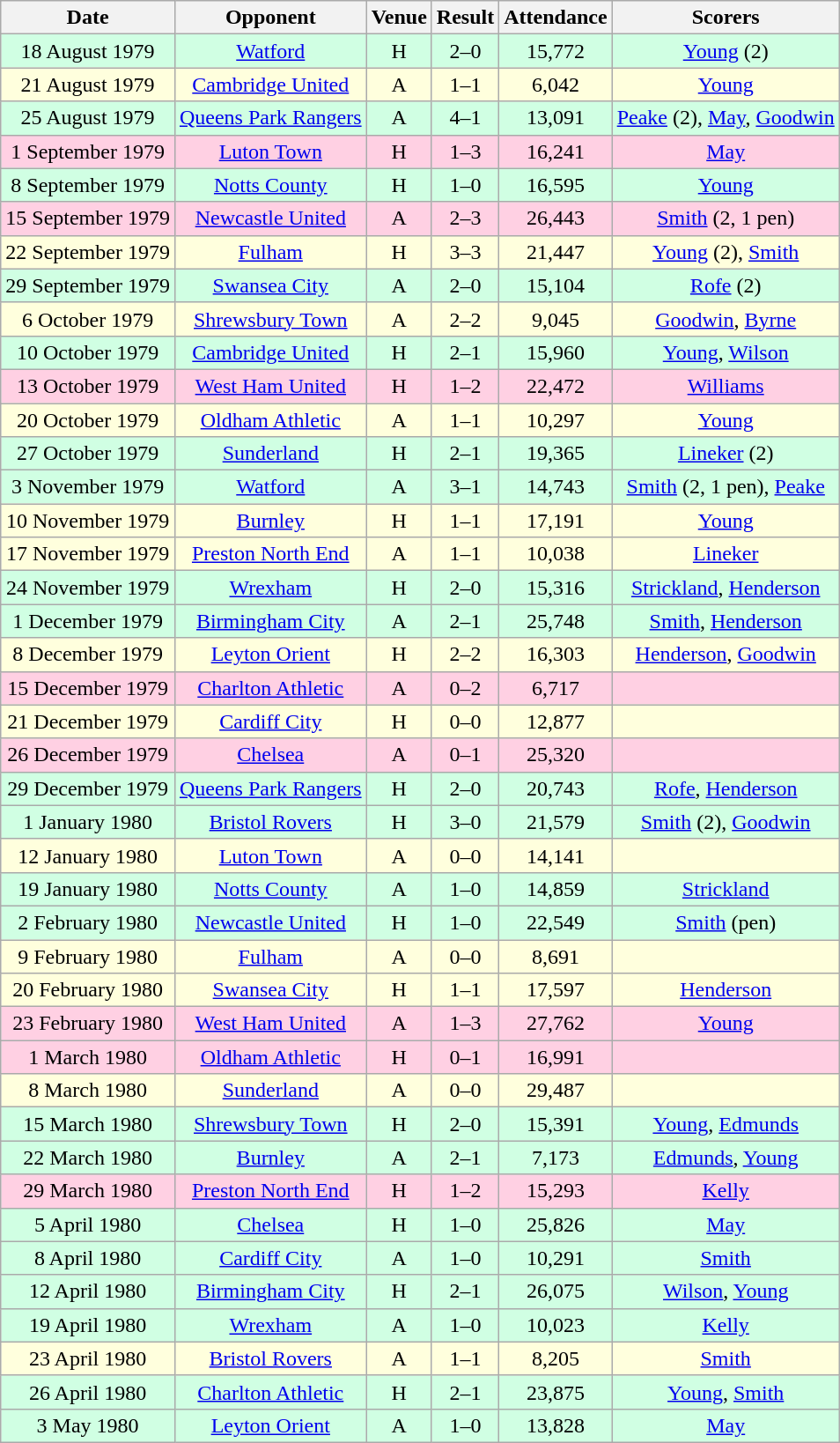<table class="wikitable sortable" style="font-size:100%; text-align:center">
<tr>
<th>Date</th>
<th>Opponent</th>
<th>Venue</th>
<th>Result</th>
<th>Attendance</th>
<th>Scorers</th>
</tr>
<tr style="background-color: #d0ffe3;">
<td>18 August 1979</td>
<td><a href='#'>Watford</a></td>
<td>H</td>
<td>2–0</td>
<td>15,772</td>
<td><a href='#'>Young</a> (2)</td>
</tr>
<tr style="background-color: #ffffdd;">
<td>21 August 1979</td>
<td><a href='#'>Cambridge United</a></td>
<td>A</td>
<td>1–1</td>
<td>6,042</td>
<td><a href='#'>Young</a></td>
</tr>
<tr style="background-color: #d0ffe3;">
<td>25 August 1979</td>
<td><a href='#'>Queens Park Rangers</a></td>
<td>A</td>
<td>4–1</td>
<td>13,091</td>
<td><a href='#'>Peake</a> (2), <a href='#'>May</a>, <a href='#'>Goodwin</a></td>
</tr>
<tr style="background-color: #ffd0e3;">
<td>1 September 1979</td>
<td><a href='#'>Luton Town</a></td>
<td>H</td>
<td>1–3</td>
<td>16,241</td>
<td><a href='#'>May</a></td>
</tr>
<tr style="background-color: #d0ffe3;">
<td>8 September 1979</td>
<td><a href='#'>Notts County</a></td>
<td>H</td>
<td>1–0</td>
<td>16,595</td>
<td><a href='#'>Young</a></td>
</tr>
<tr style="background-color: #ffd0e3;">
<td>15 September 1979</td>
<td><a href='#'>Newcastle United</a></td>
<td>A</td>
<td>2–3</td>
<td>26,443</td>
<td><a href='#'>Smith</a> (2, 1 pen)</td>
</tr>
<tr style="background-color: #ffffdd;">
<td>22 September 1979</td>
<td><a href='#'>Fulham</a></td>
<td>H</td>
<td>3–3</td>
<td>21,447</td>
<td><a href='#'>Young</a> (2), <a href='#'>Smith</a></td>
</tr>
<tr style="background-color: #d0ffe3;">
<td>29 September 1979</td>
<td><a href='#'>Swansea City</a></td>
<td>A</td>
<td>2–0</td>
<td>15,104</td>
<td><a href='#'>Rofe</a> (2)</td>
</tr>
<tr style="background-color: #ffffdd;">
<td>6 October 1979</td>
<td><a href='#'>Shrewsbury Town</a></td>
<td>A</td>
<td>2–2</td>
<td>9,045</td>
<td><a href='#'>Goodwin</a>, <a href='#'>Byrne</a></td>
</tr>
<tr style="background-color: #d0ffe3;">
<td>10 October 1979</td>
<td><a href='#'>Cambridge United</a></td>
<td>H</td>
<td>2–1</td>
<td>15,960</td>
<td><a href='#'>Young</a>, <a href='#'>Wilson</a></td>
</tr>
<tr style="background-color: #ffd0e3;">
<td>13 October 1979</td>
<td><a href='#'>West Ham United</a></td>
<td>H</td>
<td>1–2</td>
<td>22,472</td>
<td><a href='#'>Williams</a></td>
</tr>
<tr style="background-color: #ffffdd;">
<td>20 October 1979</td>
<td><a href='#'>Oldham Athletic</a></td>
<td>A</td>
<td>1–1</td>
<td>10,297</td>
<td><a href='#'>Young</a></td>
</tr>
<tr style="background-color: #d0ffe3;">
<td>27 October 1979</td>
<td><a href='#'>Sunderland</a></td>
<td>H</td>
<td>2–1</td>
<td>19,365</td>
<td><a href='#'>Lineker</a> (2)</td>
</tr>
<tr style="background-color: #d0ffe3;">
<td>3 November 1979</td>
<td><a href='#'>Watford</a></td>
<td>A</td>
<td>3–1</td>
<td>14,743</td>
<td><a href='#'>Smith</a> (2, 1 pen), <a href='#'>Peake</a></td>
</tr>
<tr style="background-color: #ffffdd;">
<td>10 November 1979</td>
<td><a href='#'>Burnley</a></td>
<td>H</td>
<td>1–1</td>
<td>17,191</td>
<td><a href='#'>Young</a></td>
</tr>
<tr style="background-color: #ffffdd;">
<td>17 November 1979</td>
<td><a href='#'>Preston North End</a></td>
<td>A</td>
<td>1–1</td>
<td>10,038</td>
<td><a href='#'>Lineker</a></td>
</tr>
<tr style="background-color: #d0ffe3;">
<td>24 November 1979</td>
<td><a href='#'>Wrexham</a></td>
<td>H</td>
<td>2–0</td>
<td>15,316</td>
<td><a href='#'>Strickland</a>, <a href='#'>Henderson</a></td>
</tr>
<tr style="background-color: #d0ffe3;">
<td>1 December 1979</td>
<td><a href='#'>Birmingham City</a></td>
<td>A</td>
<td>2–1</td>
<td>25,748</td>
<td><a href='#'>Smith</a>, <a href='#'>Henderson</a></td>
</tr>
<tr style="background-color: #ffffdd;">
<td>8 December 1979</td>
<td><a href='#'>Leyton Orient</a></td>
<td>H</td>
<td>2–2</td>
<td>16,303</td>
<td><a href='#'>Henderson</a>, <a href='#'>Goodwin</a></td>
</tr>
<tr style="background-color: #ffd0e3;">
<td>15 December 1979</td>
<td><a href='#'>Charlton Athletic</a></td>
<td>A</td>
<td>0–2</td>
<td>6,717</td>
<td></td>
</tr>
<tr style="background-color: #ffffdd;">
<td>21 December 1979</td>
<td><a href='#'>Cardiff City</a></td>
<td>H</td>
<td>0–0</td>
<td>12,877</td>
<td></td>
</tr>
<tr style="background-color: #ffd0e3;">
<td>26 December 1979</td>
<td><a href='#'>Chelsea</a></td>
<td>A</td>
<td>0–1</td>
<td>25,320</td>
<td></td>
</tr>
<tr style="background-color: #d0ffe3;">
<td>29 December 1979</td>
<td><a href='#'>Queens Park Rangers</a></td>
<td>H</td>
<td>2–0</td>
<td>20,743</td>
<td><a href='#'>Rofe</a>, <a href='#'>Henderson</a></td>
</tr>
<tr style="background-color: #d0ffe3;">
<td>1 January 1980</td>
<td><a href='#'>Bristol Rovers</a></td>
<td>H</td>
<td>3–0</td>
<td>21,579</td>
<td><a href='#'>Smith</a> (2), <a href='#'>Goodwin</a></td>
</tr>
<tr style="background-color: #ffffdd;">
<td>12 January 1980</td>
<td><a href='#'>Luton Town</a></td>
<td>A</td>
<td>0–0</td>
<td>14,141</td>
<td></td>
</tr>
<tr style="background-color: #d0ffe3;">
<td>19 January 1980</td>
<td><a href='#'>Notts County</a></td>
<td>A</td>
<td>1–0</td>
<td>14,859</td>
<td><a href='#'>Strickland</a></td>
</tr>
<tr style="background-color: #d0ffe3;">
<td>2 February 1980</td>
<td><a href='#'>Newcastle United</a></td>
<td>H</td>
<td>1–0</td>
<td>22,549</td>
<td><a href='#'>Smith</a> (pen)</td>
</tr>
<tr style="background-color: #ffffdd;">
<td>9 February 1980</td>
<td><a href='#'>Fulham</a></td>
<td>A</td>
<td>0–0</td>
<td>8,691</td>
<td></td>
</tr>
<tr style="background-color: #ffffdd;">
<td>20 February 1980</td>
<td><a href='#'>Swansea City</a></td>
<td>H</td>
<td>1–1</td>
<td>17,597</td>
<td><a href='#'>Henderson</a></td>
</tr>
<tr style="background-color: #ffd0e3;">
<td>23 February 1980</td>
<td><a href='#'>West Ham United</a></td>
<td>A</td>
<td>1–3</td>
<td>27,762</td>
<td><a href='#'>Young</a></td>
</tr>
<tr style="background-color: #ffd0e3;">
<td>1 March 1980</td>
<td><a href='#'>Oldham Athletic</a></td>
<td>H</td>
<td>0–1</td>
<td>16,991</td>
<td></td>
</tr>
<tr style="background-color: #ffffdd;">
<td>8 March 1980</td>
<td><a href='#'>Sunderland</a></td>
<td>A</td>
<td>0–0</td>
<td>29,487</td>
<td></td>
</tr>
<tr style="background-color: #d0ffe3;">
<td>15 March 1980</td>
<td><a href='#'>Shrewsbury Town</a></td>
<td>H</td>
<td>2–0</td>
<td>15,391</td>
<td><a href='#'>Young</a>, <a href='#'>Edmunds</a></td>
</tr>
<tr style="background-color: #d0ffe3;">
<td>22 March 1980</td>
<td><a href='#'>Burnley</a></td>
<td>A</td>
<td>2–1</td>
<td>7,173</td>
<td><a href='#'>Edmunds</a>, <a href='#'>Young</a></td>
</tr>
<tr style="background-color: #ffd0e3;">
<td>29 March 1980</td>
<td><a href='#'>Preston North End</a></td>
<td>H</td>
<td>1–2</td>
<td>15,293</td>
<td><a href='#'>Kelly</a></td>
</tr>
<tr style="background-color: #d0ffe3;">
<td>5 April 1980</td>
<td><a href='#'>Chelsea</a></td>
<td>H</td>
<td>1–0</td>
<td>25,826</td>
<td><a href='#'>May</a></td>
</tr>
<tr style="background-color: #d0ffe3;">
<td>8 April 1980</td>
<td><a href='#'>Cardiff City</a></td>
<td>A</td>
<td>1–0</td>
<td>10,291</td>
<td><a href='#'>Smith</a></td>
</tr>
<tr style="background-color: #d0ffe3;">
<td>12 April 1980</td>
<td><a href='#'>Birmingham City</a></td>
<td>H</td>
<td>2–1</td>
<td>26,075</td>
<td><a href='#'>Wilson</a>, <a href='#'>Young</a></td>
</tr>
<tr style="background-color: #d0ffe3;">
<td>19 April 1980</td>
<td><a href='#'>Wrexham</a></td>
<td>A</td>
<td>1–0</td>
<td>10,023</td>
<td><a href='#'>Kelly</a></td>
</tr>
<tr style="background-color: #ffffdd;">
<td>23 April 1980</td>
<td><a href='#'>Bristol Rovers</a></td>
<td>A</td>
<td>1–1</td>
<td>8,205</td>
<td><a href='#'>Smith</a></td>
</tr>
<tr style="background-color: #d0ffe3;">
<td>26 April 1980</td>
<td><a href='#'>Charlton Athletic</a></td>
<td>H</td>
<td>2–1</td>
<td>23,875</td>
<td><a href='#'>Young</a>, <a href='#'>Smith</a></td>
</tr>
<tr style="background-color: #d0ffe3;">
<td>3 May 1980</td>
<td><a href='#'>Leyton Orient</a></td>
<td>A</td>
<td>1–0</td>
<td>13,828</td>
<td><a href='#'>May</a></td>
</tr>
</table>
